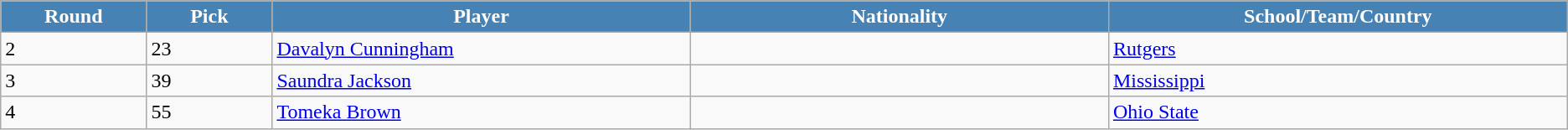<table class="wikitable">
<tr>
<th style="background:#4682B4; color:white;" width="3%">Round</th>
<th style="background:#4682B4; color:white;" width="3%">Pick</th>
<th style="background:#4682B4; color:white;" width="10%">Player</th>
<th style="background:#4682B4; color:white;" width="10%">Nationality</th>
<th style="background:#4682B4; color:white;" width="10%">School/Team/Country</th>
</tr>
<tr>
<td>2</td>
<td>23</td>
<td><a href='#'>Davalyn Cunningham</a></td>
<td></td>
<td><a href='#'>Rutgers</a></td>
</tr>
<tr>
<td>3</td>
<td>39</td>
<td><a href='#'>Saundra Jackson</a></td>
<td></td>
<td><a href='#'>Mississippi</a></td>
</tr>
<tr>
<td>4</td>
<td>55</td>
<td><a href='#'>Tomeka Brown</a></td>
<td></td>
<td><a href='#'>Ohio State</a></td>
</tr>
</table>
